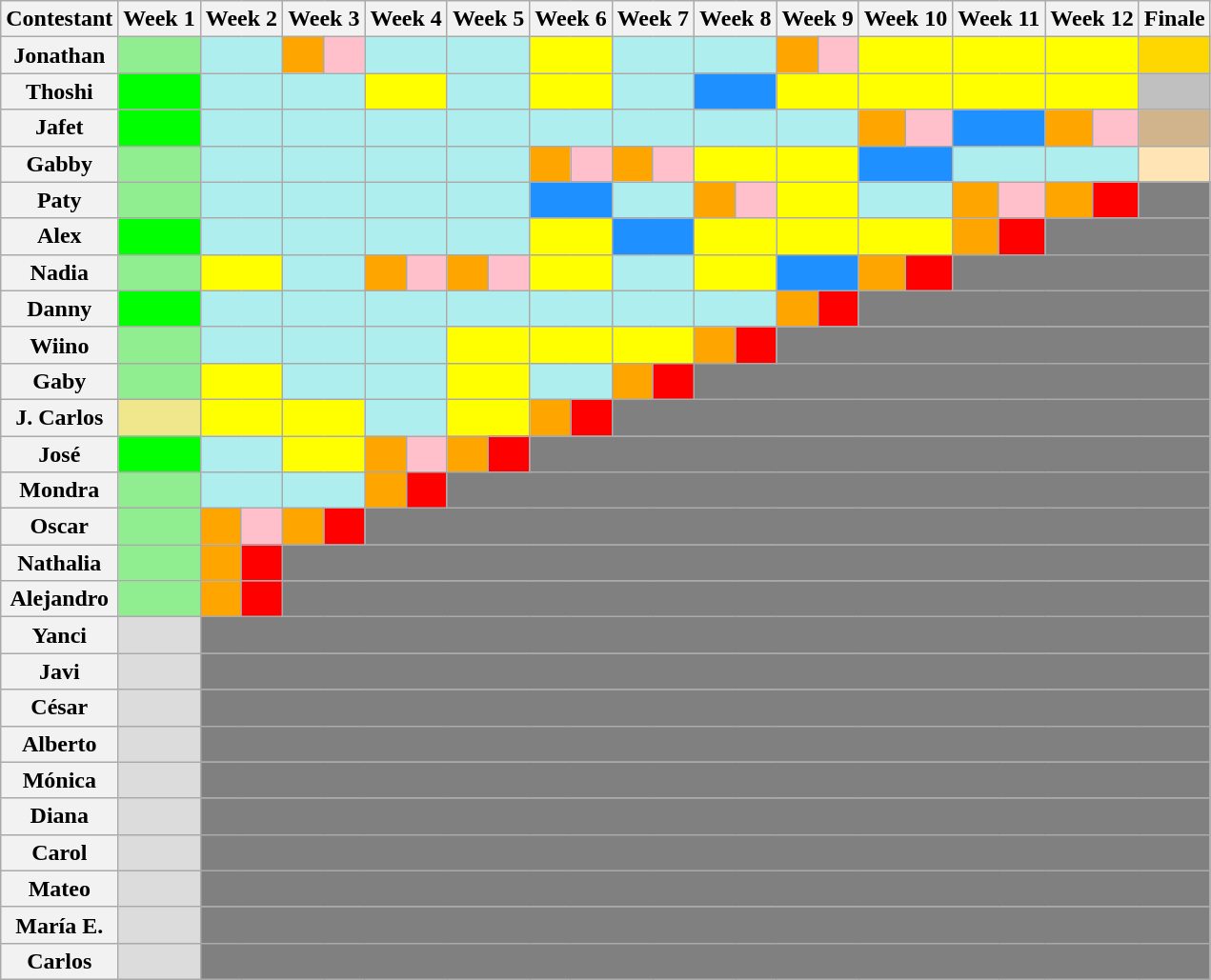<table class=wikitable>
<tr>
<th>Contestant</th>
<th>Week 1</th>
<th colspan=2>Week 2</th>
<th colspan=2>Week 3</th>
<th colspan=2>Week 4</th>
<th colspan=2>Week 5</th>
<th colspan=2>Week 6</th>
<th colspan=2>Week 7</th>
<th colspan=2>Week 8</th>
<th colspan=2>Week 9</th>
<th colspan=2>Week 10</th>
<th colspan=2>Week 11</th>
<th colspan=2>Week 12</th>
<th>Finale</th>
</tr>
<tr>
<th>Jonathan</th>
<td align=center bgcolor=LightGreen></td>
<td colspan=2 align=center bgcolor=PaleTurquoise></td>
<td align=center bgcolor=Orange></td>
<td align=center bgcolor=Pink></td>
<td colspan=2 align=center bgcolor=PaleTurquoise></td>
<td colspan=2 align=center bgcolor=PaleTurquoise></td>
<td colspan=2 align=center bgcolor=Yellow></td>
<td colspan=2 align=center bgcolor=PaleTurquoise></td>
<td colspan=2 align=center bgcolor=PaleTurquoise></td>
<td align=center bgcolor=Orange></td>
<td align=center bgcolor=Pink></td>
<td colspan=2 align=center bgcolor=Yellow></td>
<td colspan=2 align=center bgcolor=Yellow></td>
<td colspan=2 align=center bgcolor=Yellow></td>
<td align=center bgcolor=Gold></td>
</tr>
<tr>
<th>Thoshi</th>
<td align=center bgcolor=Lime></td>
<td colspan=2 align=center bgcolor=PaleTurquoise></td>
<td colspan=2 align=center bgcolor=PaleTurquoise></td>
<td colspan=2 align=center bgcolor=Yellow></td>
<td colspan=2 align=center bgcolor=PaleTurquoise></td>
<td colspan=2 align=center bgcolor=Yellow></td>
<td colspan=2 align=center bgcolor=PaleTurquoise></td>
<td colspan=2 align=center bgcolor=DodgerBlue></td>
<td colspan=2 align=center bgcolor=Yellow></td>
<td colspan=2 align=center bgcolor=Yellow></td>
<td colspan=2 align=center bgcolor=Yellow></td>
<td colspan=2 align=center bgcolor=Yellow></td>
<td align=center bgcolor=Silver></td>
</tr>
<tr>
<th>Jafet</th>
<td align=center bgcolor=Lime></td>
<td colspan=2 align=center bgcolor=PaleTurquoise></td>
<td colspan=2 align=center bgcolor=PaleTurquoise></td>
<td colspan=2 align=center bgcolor=PaleTurquoise></td>
<td colspan=2 align=center bgcolor=PaleTurquoise></td>
<td colspan=2 align=center bgcolor=PaleTurquoise></td>
<td colspan=2 align=center bgcolor=PaleTurquoise></td>
<td colspan=2 align=center bgcolor=PaleTurquoise></td>
<td colspan=2 align=center bgcolor=PaleTurquoise></td>
<td align=center bgcolor=Orange></td>
<td align=center bgcolor=Pink></td>
<td colspan=2 align=center bgcolor=DodgerBlue></td>
<td align=center bgcolor=Orange></td>
<td align=center bgcolor=Pink></td>
<td align=center bgcolor=Tan></td>
</tr>
<tr>
<th>Gabby</th>
<td align=center bgcolor=LightGreen></td>
<td colspan=2 align=center bgcolor=PaleTurquoise></td>
<td colspan=2 align=center bgcolor=PaleTurquoise></td>
<td colspan=2 align=center bgcolor=PaleTurquoise></td>
<td colspan=2 align=center bgcolor=PaleTurquoise></td>
<td align=center bgcolor=Orange></td>
<td align=center bgcolor=Pink></td>
<td align=center bgcolor=Orange></td>
<td align=center bgcolor=Pink></td>
<td colspan=2 align=center bgcolor=Yellow></td>
<td colspan=2 align=center bgcolor=Yellow></td>
<td colspan=2 align=center bgcolor=DodgerBlue></td>
<td colspan=2 align=center bgcolor=PaleTurquoise></td>
<td colspan=2 align=center bgcolor=PaleTurquoise></td>
<td align=center bgcolor=Moccasin></td>
</tr>
<tr>
<th>Paty</th>
<td align=center bgcolor=LightGreen></td>
<td colspan=2 align=center bgcolor=PaleTurquoise></td>
<td colspan=2 align=center bgcolor=PaleTurquoise></td>
<td colspan=2 align=center bgcolor=PaleTurquoise></td>
<td colspan=2 align=center bgcolor=PaleTurquoise></td>
<td colspan=2 align=center bgcolor=DodgerBlue></td>
<td colspan=2 align=center bgcolor=PaleTurquoise></td>
<td align=center bgcolor=Orange></td>
<td align=center bgcolor=Pink></td>
<td colspan=2 align=center bgcolor=Yellow></td>
<td colspan=2 align=center bgcolor=PaleTurquoise></td>
<td align=center bgcolor=Orange></td>
<td align=center bgcolor=Pink></td>
<td align=center bgcolor=Orange></td>
<td align=center bgcolor=Red></td>
<td bgcolor=Gray></td>
</tr>
<tr>
<th>Alex</th>
<td align=center bgcolor=Lime></td>
<td colspan=2 align=center bgcolor=PaleTurquoise></td>
<td colspan=2 align=center bgcolor=PaleTurquoise></td>
<td colspan=2 align=center bgcolor=PaleTurquoise></td>
<td colspan=2 align=center bgcolor=PaleTurquoise></td>
<td colspan=2 align=center bgcolor=Yellow></td>
<td colspan=2 align=center bgcolor=DodgerBlue></td>
<td colspan=2 align=center bgcolor=Yellow></td>
<td colspan=2 align=center bgcolor=Yellow></td>
<td colspan=2 align=center bgcolor=Yellow></td>
<td align=center bgcolor=Orange></td>
<td align=center bgcolor=Red></td>
<td colspan=3 bgcolor=Gray></td>
</tr>
<tr>
<th>Nadia</th>
<td align=center bgcolor=LightGreen></td>
<td colspan=2 align=center bgcolor=Yellow></td>
<td colspan=2 align=center bgcolor=PaleTurquoise></td>
<td align=center bgcolor=Orange></td>
<td align=center bgcolor=Pink></td>
<td align=center bgcolor=Orange></td>
<td align=center bgcolor=Pink></td>
<td colspan=2 align=center bgcolor=Yellow></td>
<td colspan=2 align=center bgcolor=PaleTurquoise></td>
<td colspan=2 align=center bgcolor=Yellow></td>
<td colspan=2 align=center bgcolor=DodgerBlue></td>
<td align=center bgcolor=Orange></td>
<td align=center bgcolor=Red></td>
<td colspan=5 bgcolor=Gray></td>
</tr>
<tr>
<th>Danny</th>
<td align=center bgcolor=Lime></td>
<td colspan=2 align=center bgcolor=PaleTurquoise></td>
<td colspan=2 align=center bgcolor=PaleTurquoise></td>
<td colspan=2 align=center bgcolor=PaleTurquoise></td>
<td colspan=2 align=center bgcolor=PaleTurquoise></td>
<td colspan=2 align=center bgcolor=PaleTurquoise></td>
<td colspan=2 align=center bgcolor=PaleTurquoise></td>
<td colspan=2 align=center bgcolor=PaleTurquoise></td>
<td align=center bgcolor=Orange></td>
<td align=center bgcolor=Red></td>
<td colspan=7 bgcolor=Gray></td>
</tr>
<tr>
<th>Wiino</th>
<td align=center bgcolor=LightGreen></td>
<td colspan=2 align=center bgcolor=PaleTurquoise></td>
<td colspan=2 align=center bgcolor=PaleTurquoise></td>
<td colspan=2 align=center bgcolor=PaleTurquoise></td>
<td colspan=2 align=center bgcolor=Yellow></td>
<td colspan=2 align=center bgcolor=Yellow></td>
<td colspan=2 align=center bgcolor=Yellow></td>
<td align=center bgcolor=Orange></td>
<td align=center bgcolor=Red></td>
<td colspan=9 bgcolor=Gray></td>
</tr>
<tr>
<th>Gaby</th>
<td align=center bgcolor=LightGreen></td>
<td colspan=2 align=center bgcolor=Yellow></td>
<td colspan=2 align=center bgcolor=PaleTurquoise></td>
<td colspan=2 align=center bgcolor=PaleTurquoise></td>
<td colspan=2 align=center bgcolor=Yellow></td>
<td colspan=2 align=center bgcolor=PaleTurquoise></td>
<td align=center bgcolor=Orange></td>
<td align=center bgcolor=Red></td>
<td colspan=11 bgcolor=Gray></td>
</tr>
<tr>
<th>J. Carlos</th>
<td align=center bgcolor=Khaki></td>
<td colspan=2 align=center bgcolor=Yellow></td>
<td colspan=2 align=center bgcolor=Yellow></td>
<td colspan=2 align=center bgcolor=PaleTurquoise></td>
<td colspan=2 align=center bgcolor=Yellow></td>
<td align=center bgcolor=Orange></td>
<td align=center bgcolor=Red></td>
<td colspan=13 bgcolor=Gray></td>
</tr>
<tr>
<th>José</th>
<td align=center bgcolor=Lime></td>
<td colspan=2 align=center bgcolor=PaleTurquoise></td>
<td colspan=2 align=center bgcolor=Yellow></td>
<td align=center bgcolor=Orange></td>
<td align=center bgcolor=Pink></td>
<td align=center bgcolor=Orange></td>
<td align=center bgcolor=Red></td>
<td colspan=15 bgcolor=Gray></td>
</tr>
<tr>
<th>Mondra</th>
<td align=center bgcolor=LightGreen></td>
<td colspan=2 align=center bgcolor=PaleTurquoise></td>
<td colspan=2 align=center bgcolor=PaleTurquoise></td>
<td align=center bgcolor=Orange></td>
<td align=center bgcolor=Red></td>
<td colspan=17 bgcolor=Gray></td>
</tr>
<tr>
<th>Oscar</th>
<td align=center bgcolor=LightGreen></td>
<td align=center bgcolor=Orange></td>
<td align=center bgcolor=Pink></td>
<td align=center bgcolor=Orange></td>
<td align=center bgcolor=Red></td>
<td colspan=19 bgcolor=Gray></td>
</tr>
<tr>
<th>Nathalia</th>
<td align=center bgcolor=LightGreen></td>
<td align=center bgcolor=Orange></td>
<td align=center bgcolor=Red></td>
<td colspan=21 bgcolor=Gray></td>
</tr>
<tr>
<th>Alejandro</th>
<td align=center bgcolor=LightGreen></td>
<td align=center bgcolor=Orange></td>
<td align=center bgcolor=Red></td>
<td colspan=21 bgcolor=Gray></td>
</tr>
<tr>
<th>Yanci</th>
<td align=center bgcolor=Gainsboro></td>
<td colspan=23 bgcolor=Gray></td>
</tr>
<tr>
<th>Javi</th>
<td align=center bgcolor=Gainsboro></td>
<td colspan=23 bgcolor=Gray></td>
</tr>
<tr>
<th>César</th>
<td align=center bgcolor=Gainsboro></td>
<td colspan=23 bgcolor=Gray></td>
</tr>
<tr>
<th>Alberto</th>
<td align=center bgcolor=Gainsboro></td>
<td colspan=23 bgcolor=Gray></td>
</tr>
<tr>
<th>Mónica</th>
<td align=center bgcolor=Gainsboro></td>
<td colspan=23 bgcolor=Gray></td>
</tr>
<tr>
<th>Diana</th>
<td align=center bgcolor=Gainsboro></td>
<td colspan=23 bgcolor=Gray></td>
</tr>
<tr>
<th>Carol</th>
<td align=center bgcolor=Gainsboro></td>
<td colspan=23 bgcolor=Gray></td>
</tr>
<tr>
<th>Mateo</th>
<td align=center bgcolor=Gainsboro></td>
<td colspan=23 bgcolor=Gray></td>
</tr>
<tr>
<th>María E.</th>
<td align=center bgcolor=Gainsboro></td>
<td colspan=23 bgcolor=Gray></td>
</tr>
<tr>
<th>Carlos</th>
<td align=center bgcolor=Gainsboro></td>
<td colspan=23 bgcolor=Gray></td>
</tr>
</table>
